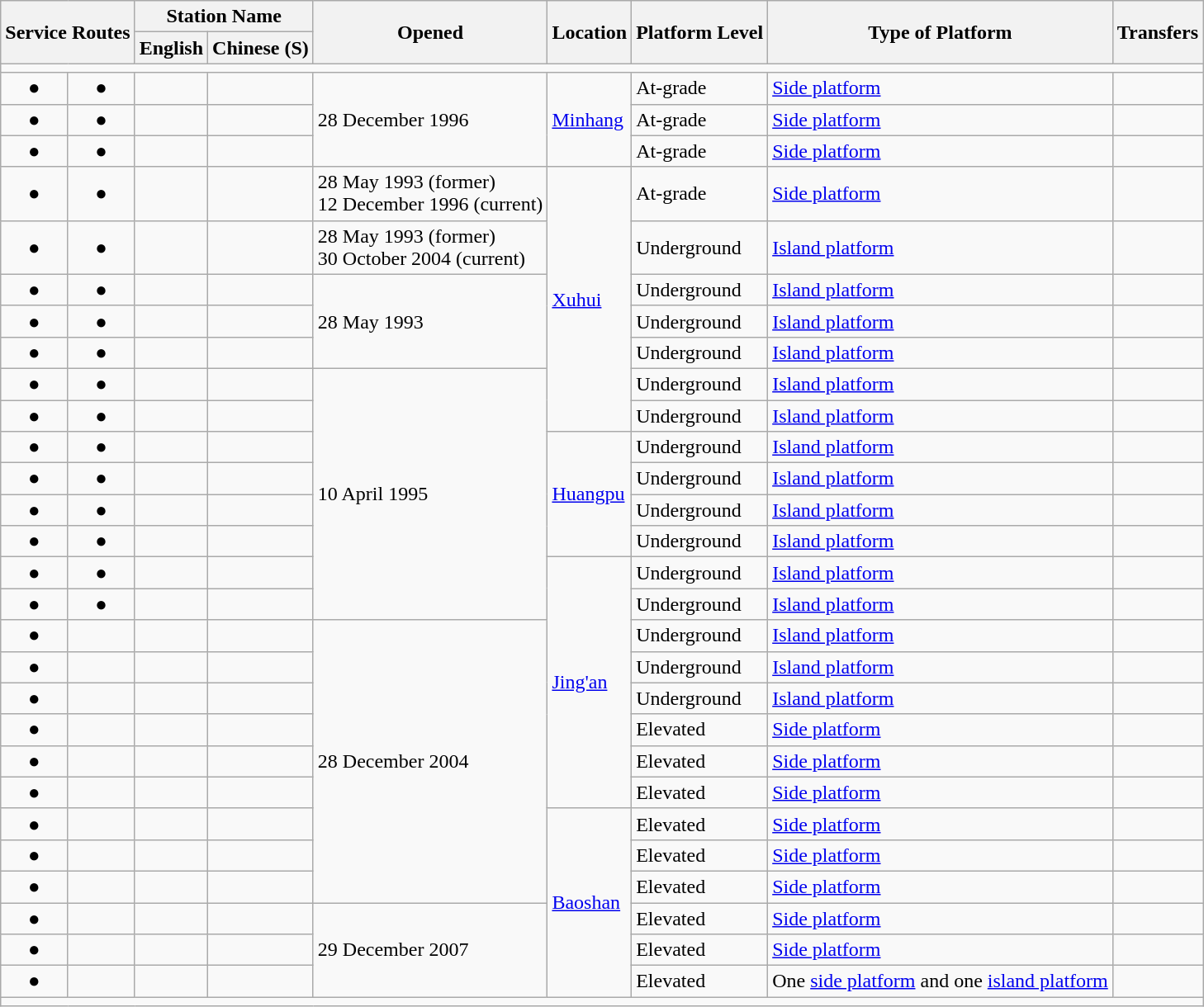<table class=wikitable>
<tr>
<th colspan=2 rowspan=2 style="text-align:center;">Service Routes</th>
<th colspan=2 style="text-align:center;">Station Name</th>
<th rowspan=2>Opened</th>
<th rowspan=2 style="text-align:center;">Location</th>
<th rowspan=2>Platform Level</th>
<th rowspan=2>Type of Platform</th>
<th rowspan=2 style="text-align:center;">Transfers</th>
</tr>
<tr>
<th>English</th>
<th>Chinese (S)</th>
</tr>
<tr style=background:#>
<td colspan=9></td>
</tr>
<tr>
<td align=center>●</td>
<td align=center>●</td>
<td></td>
<td><span></span></td>
<td rowspan=3>28 December 1996</td>
<td rowspan=3><a href='#'>Minhang</a></td>
<td>At-grade</td>
<td><a href='#'>Side platform</a></td>
<td> <br></td>
</tr>
<tr>
<td align="center">●</td>
<td align="center">●</td>
<td></td>
<td><span></span></td>
<td>At-grade</td>
<td><a href='#'>Side platform</a></td>
<td></td>
</tr>
<tr>
<td align=center>●</td>
<td align=center>●</td>
<td></td>
<td><span></span></td>
<td>At-grade</td>
<td><a href='#'>Side platform</a></td>
<td></td>
</tr>
<tr>
<td align=center>●</td>
<td align=center>●</td>
<td></td>
<td><span></span></td>
<td>28 May 1993 (former) <br>12 December 1996 (current)</td>
<td rowspan=7><a href='#'>Xuhui</a></td>
<td>At-grade</td>
<td><a href='#'>Side platform</a></td>
<td></td>
</tr>
<tr>
<td align=center>●</td>
<td align=center>●</td>
<td></td>
<td><span></span></td>
<td>28 May 1993 (former)<br>30 October 2004 (current)</td>
<td>Underground</td>
<td><a href='#'>Island platform</a></td>
<td> <br></td>
</tr>
<tr>
<td align=center>●</td>
<td align=center>●</td>
<td></td>
<td><span></span></td>
<td rowspan=3>28 May 1993</td>
<td>Underground</td>
<td><a href='#'>Island platform</a></td>
<td></td>
</tr>
<tr>
<td align=center>●</td>
<td align=center>●</td>
<td></td>
<td><span></span></td>
<td>Underground</td>
<td><a href='#'>Island platform</a></td>
<td></td>
</tr>
<tr>
<td align=center>●</td>
<td align=center>●</td>
<td></td>
<td><span></span></td>
<td>Underground</td>
<td><a href='#'>Island platform</a></td>
<td></td>
</tr>
<tr>
<td align=center>●</td>
<td align=center>●</td>
<td></td>
<td><span></span></td>
<td rowspan=8>10 April 1995</td>
<td>Underground</td>
<td><a href='#'>Island platform</a></td>
<td></td>
</tr>
<tr>
<td align=center>●</td>
<td align=center>●</td>
<td></td>
<td><span></span></td>
<td>Underground</td>
<td><a href='#'>Island platform</a></td>
<td></td>
</tr>
<tr>
<td align=center>●</td>
<td align=center>●</td>
<td></td>
<td><span></span></td>
<td rowspan=4><a href='#'>Huangpu</a></td>
<td>Underground</td>
<td><a href='#'>Island platform</a></td>
<td></td>
</tr>
<tr>
<td align=center>●</td>
<td align=center>●</td>
<td></td>
<td><span></span></td>
<td>Underground</td>
<td><a href='#'>Island platform</a></td>
<td></td>
</tr>
<tr>
<td align=center>●</td>
<td align=center>●</td>
<td></td>
<td><span></span></td>
<td>Underground</td>
<td><a href='#'>Island platform</a></td>
<td></td>
</tr>
<tr>
<td align=center>●</td>
<td align=center>●</td>
<td></td>
<td><span></span></td>
<td>Underground</td>
<td><a href='#'>Island platform</a></td>
<td></td>
</tr>
<tr>
<td align=center>●</td>
<td align=center>●</td>
<td></td>
<td><span></span></td>
<td rowspan=8><a href='#'>Jing'an</a></td>
<td>Underground</td>
<td><a href='#'>Island platform</a></td>
<td></td>
</tr>
<tr>
<td align=center>●</td>
<td align=center>●</td>
<td></td>
<td><span></span></td>
<td>Underground</td>
<td><a href='#'>Island platform</a></td>
<td><br></td>
</tr>
<tr>
<td align=center>●</td>
<td align=center></td>
<td></td>
<td><span></span></td>
<td rowspan=9>28 December 2004</td>
<td>Underground</td>
<td><a href='#'>Island platform</a></td>
<td></td>
</tr>
<tr>
<td align=center>●</td>
<td align=center></td>
<td></td>
<td><span></span></td>
<td>Underground</td>
<td><a href='#'>Island platform</a></td>
<td></td>
</tr>
<tr>
<td align=center>●</td>
<td align=center></td>
<td></td>
<td><span></span></td>
<td>Underground</td>
<td><a href='#'>Island platform</a></td>
<td></td>
</tr>
<tr>
<td align=center>●</td>
<td align=center></td>
<td></td>
<td><span></span></td>
<td>Elevated</td>
<td><a href='#'>Side platform</a></td>
<td></td>
</tr>
<tr>
<td align=center>●</td>
<td align=center></td>
<td></td>
<td><span></span></td>
<td>Elevated</td>
<td><a href='#'>Side platform</a></td>
<td></td>
</tr>
<tr>
<td align=center>●</td>
<td align=center></td>
<td></td>
<td><span></span></td>
<td>Elevated</td>
<td><a href='#'>Side platform</a></td>
<td></td>
</tr>
<tr>
<td align=center>●</td>
<td align=center></td>
<td></td>
<td><span></span></td>
<td rowspan=6><a href='#'>Baoshan</a></td>
<td>Elevated</td>
<td><a href='#'>Side platform</a></td>
<td></td>
</tr>
<tr>
<td align=center>●</td>
<td align=center></td>
<td></td>
<td><span></span></td>
<td>Elevated</td>
<td><a href='#'>Side platform</a></td>
<td></td>
</tr>
<tr>
<td align=center>●</td>
<td align=center></td>
<td></td>
<td><span></span></td>
<td>Elevated</td>
<td><a href='#'>Side platform</a></td>
<td></td>
</tr>
<tr>
<td align=center>●</td>
<td align=center></td>
<td></td>
<td><span></span></td>
<td rowspan=3>29 December 2007</td>
<td>Elevated</td>
<td><a href='#'>Side platform</a></td>
<td></td>
</tr>
<tr>
<td align=center>●</td>
<td align=center></td>
<td></td>
<td><span></span></td>
<td>Elevated</td>
<td><a href='#'>Side platform</a></td>
<td></td>
</tr>
<tr>
<td align=center>●</td>
<td align=center></td>
<td></td>
<td><span></span></td>
<td>Elevated</td>
<td>One <a href='#'>side platform</a> and one <a href='#'>island platform</a></td>
<td></td>
</tr>
<tr style=background:#>
<td colspan=9></td>
</tr>
</table>
